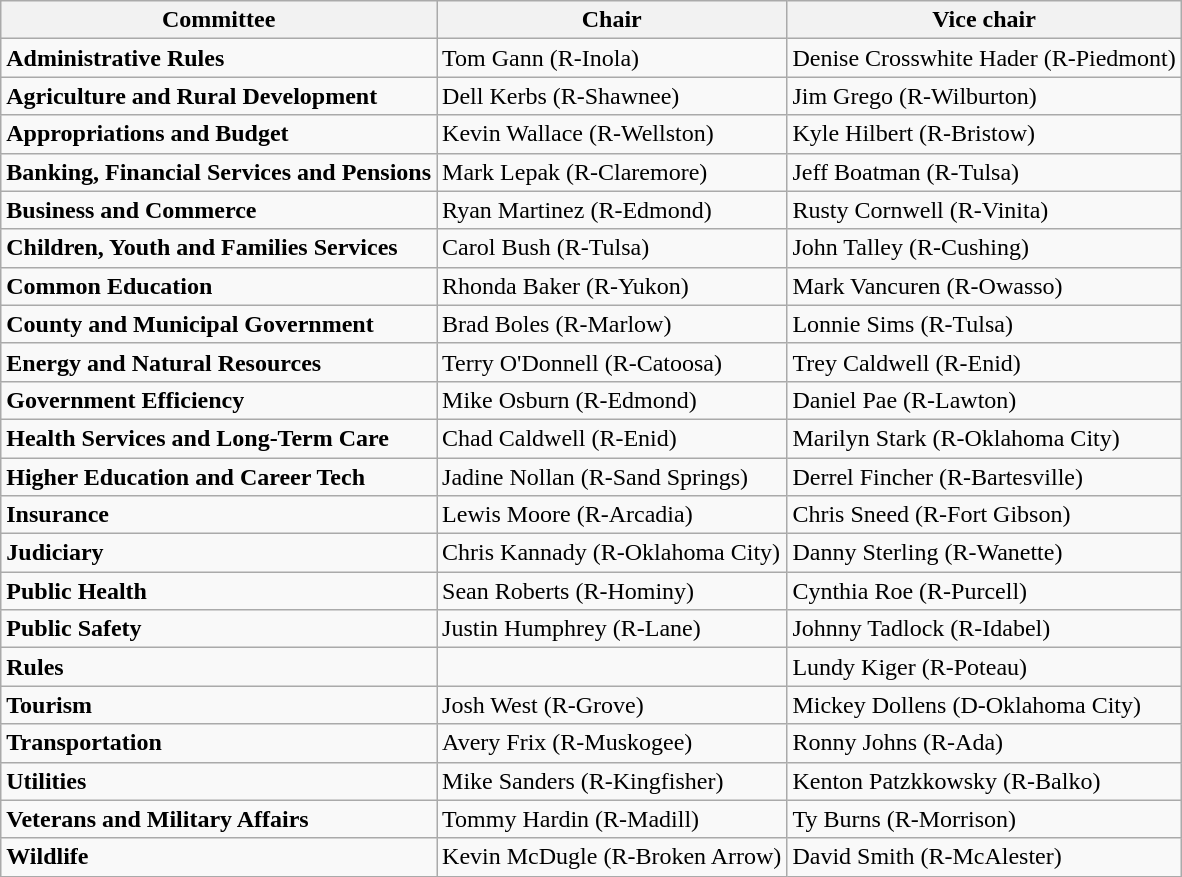<table class="wikitable">
<tr>
<th>Committee</th>
<th>Chair</th>
<th>Vice chair</th>
</tr>
<tr>
<td><strong>Administrative Rules</strong></td>
<td>Tom Gann (R-Inola)</td>
<td>Denise Crosswhite Hader (R-Piedmont)</td>
</tr>
<tr>
<td><strong>Agriculture and Rural Development</strong></td>
<td>Dell Kerbs (R-Shawnee)</td>
<td>Jim Grego (R-Wilburton)</td>
</tr>
<tr>
<td><strong>Appropriations and Budget</strong></td>
<td>Kevin Wallace (R-Wellston)</td>
<td>Kyle Hilbert (R-Bristow)</td>
</tr>
<tr>
<td><strong>Banking, Financial Services and Pensions</strong></td>
<td>Mark Lepak (R-Claremore)</td>
<td>Jeff Boatman (R-Tulsa)</td>
</tr>
<tr>
<td><strong>Business and Commerce</strong></td>
<td>Ryan Martinez (R-Edmond)</td>
<td>Rusty Cornwell (R-Vinita)</td>
</tr>
<tr>
<td><strong>Children, Youth and Families Services</strong></td>
<td>Carol Bush (R-Tulsa)</td>
<td>John Talley (R-Cushing)</td>
</tr>
<tr>
<td><strong>Common Education</strong></td>
<td>Rhonda Baker (R-Yukon)</td>
<td>Mark Vancuren (R-Owasso)</td>
</tr>
<tr>
<td><strong>County and Municipal Government</strong></td>
<td>Brad Boles (R-Marlow)</td>
<td>Lonnie Sims (R-Tulsa)</td>
</tr>
<tr>
<td><strong>Energy and Natural Resources</strong></td>
<td>Terry O'Donnell (R-Catoosa)</td>
<td>Trey Caldwell (R-Enid)</td>
</tr>
<tr>
<td><strong>Government Efficiency</strong></td>
<td>Mike Osburn (R-Edmond)</td>
<td>Daniel Pae (R-Lawton)</td>
</tr>
<tr>
<td><strong>Health Services and Long-Term Care</strong></td>
<td>Chad Caldwell (R-Enid)</td>
<td>Marilyn Stark (R-Oklahoma City)</td>
</tr>
<tr>
<td><strong>Higher Education and Career Tech</strong></td>
<td>Jadine Nollan (R-Sand Springs)</td>
<td>Derrel Fincher (R-Bartesville)</td>
</tr>
<tr>
<td><strong>Insurance</strong></td>
<td>Lewis Moore (R-Arcadia)</td>
<td>Chris Sneed (R-Fort Gibson)</td>
</tr>
<tr>
<td><strong>Judiciary</strong></td>
<td>Chris Kannady (R-Oklahoma City)</td>
<td>Danny Sterling (R-Wanette)</td>
</tr>
<tr>
<td><strong>Public Health</strong></td>
<td>Sean Roberts (R-Hominy)</td>
<td>Cynthia Roe (R-Purcell)</td>
</tr>
<tr>
<td><strong>Public Safety</strong></td>
<td>Justin Humphrey (R-Lane)</td>
<td>Johnny Tadlock (R-Idabel)</td>
</tr>
<tr>
<td><strong>Rules</strong></td>
<td></td>
<td>Lundy Kiger (R-Poteau)</td>
</tr>
<tr>
<td><strong>Tourism</strong></td>
<td>Josh West (R-Grove)</td>
<td>Mickey Dollens (D-Oklahoma City)</td>
</tr>
<tr>
<td><strong>Transportation</strong></td>
<td>Avery Frix (R-Muskogee)</td>
<td>Ronny Johns (R-Ada)</td>
</tr>
<tr>
<td><strong>Utilities</strong></td>
<td>Mike Sanders (R-Kingfisher)</td>
<td>Kenton Patzkkowsky (R-Balko)</td>
</tr>
<tr>
<td><strong>Veterans and Military Affairs</strong></td>
<td>Tommy Hardin (R-Madill)</td>
<td>Ty Burns (R-Morrison)</td>
</tr>
<tr>
<td><strong>Wildlife</strong></td>
<td>Kevin McDugle (R-Broken Arrow)</td>
<td>David Smith (R-McAlester)</td>
</tr>
</table>
